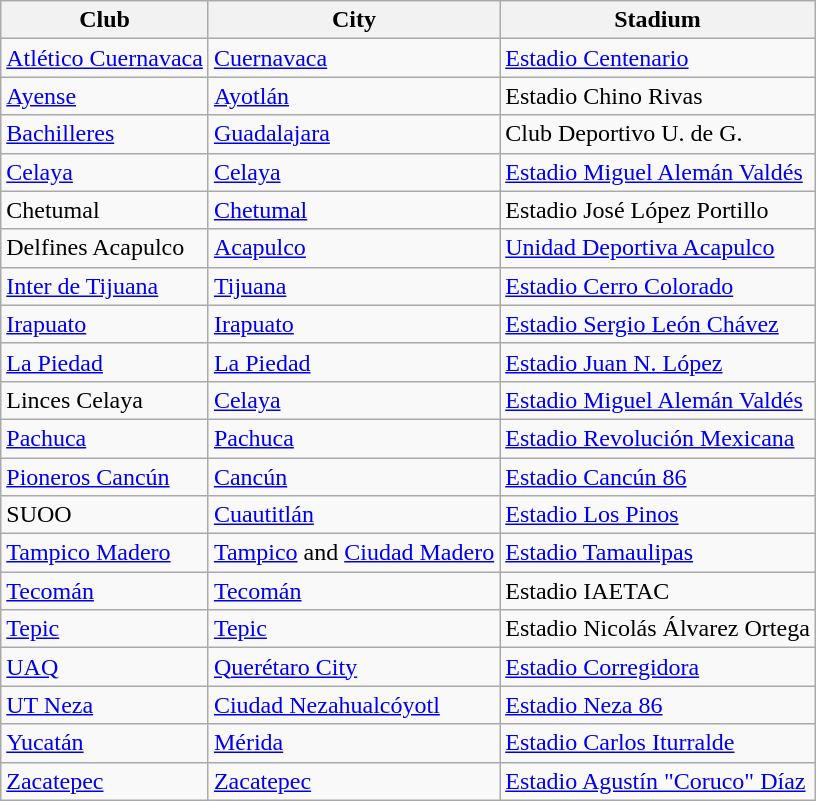<table class="wikitable sortable">
<tr>
<th>Club</th>
<th>City</th>
<th>Stadium</th>
</tr>
<tr>
<td><a href='#'>Atlético Cuernavaca</a></td>
<td><a href='#'>Cuernavaca</a></td>
<td><a href='#'>Estadio Centenario</a></td>
</tr>
<tr>
<td><a href='#'>Ayense</a></td>
<td><a href='#'>Ayotlán</a></td>
<td>Estadio Chino Rivas</td>
</tr>
<tr>
<td><a href='#'>Bachilleres</a></td>
<td><a href='#'>Guadalajara</a></td>
<td>Club Deportivo U. de G.</td>
</tr>
<tr>
<td><a href='#'>Celaya</a></td>
<td><a href='#'>Celaya</a></td>
<td><a href='#'>Estadio Miguel Alemán Valdés</a></td>
</tr>
<tr>
<td>Chetumal</td>
<td><a href='#'>Chetumal</a></td>
<td>Estadio José López Portillo</td>
</tr>
<tr>
<td>Delfines Acapulco</td>
<td><a href='#'>Acapulco</a></td>
<td><a href='#'>Unidad Deportiva Acapulco</a></td>
</tr>
<tr>
<td><a href='#'>Inter de Tijuana</a></td>
<td><a href='#'>Tijuana</a></td>
<td><a href='#'>Estadio Cerro Colorado</a></td>
</tr>
<tr>
<td><a href='#'>Irapuato</a></td>
<td><a href='#'>Irapuato</a></td>
<td><a href='#'>Estadio Sergio León Chávez</a></td>
</tr>
<tr>
<td><a href='#'>La Piedad</a></td>
<td><a href='#'>La Piedad</a></td>
<td><a href='#'>Estadio Juan N. López</a></td>
</tr>
<tr>
<td>Linces Celaya</td>
<td><a href='#'>Celaya</a></td>
<td><a href='#'>Estadio Miguel Alemán Valdés</a></td>
</tr>
<tr>
<td><a href='#'>Pachuca</a></td>
<td><a href='#'>Pachuca</a></td>
<td><a href='#'>Estadio Revolución Mexicana</a></td>
</tr>
<tr>
<td><a href='#'>Pioneros Cancún</a></td>
<td><a href='#'>Cancún</a></td>
<td><a href='#'>Estadio Cancún 86</a></td>
</tr>
<tr>
<td>SUOO</td>
<td><a href='#'>Cuautitlán</a></td>
<td><a href='#'>Estadio Los Pinos</a></td>
</tr>
<tr>
<td><a href='#'>Tampico Madero</a></td>
<td><a href='#'>Tampico</a> and <a href='#'>Ciudad Madero</a></td>
<td><a href='#'>Estadio Tamaulipas</a></td>
</tr>
<tr>
<td><a href='#'>Tecomán</a></td>
<td><a href='#'>Tecomán</a></td>
<td>Estadio IAETAC</td>
</tr>
<tr>
<td><a href='#'>Tepic</a></td>
<td><a href='#'>Tepic</a></td>
<td>Estadio Nicolás Álvarez Ortega</td>
</tr>
<tr>
<td><a href='#'>UAQ</a></td>
<td><a href='#'>Querétaro City</a></td>
<td><a href='#'>Estadio Corregidora</a></td>
</tr>
<tr>
<td><a href='#'>UT Neza</a></td>
<td><a href='#'>Ciudad Nezahualcóyotl</a></td>
<td><a href='#'>Estadio Neza 86</a></td>
</tr>
<tr>
<td><a href='#'>Yucatán</a></td>
<td><a href='#'>Mérida</a></td>
<td><a href='#'>Estadio Carlos Iturralde</a></td>
</tr>
<tr>
<td><a href='#'>Zacatepec</a></td>
<td><a href='#'>Zacatepec</a></td>
<td><a href='#'>Estadio Agustín "Coruco" Díaz</a></td>
</tr>
</table>
